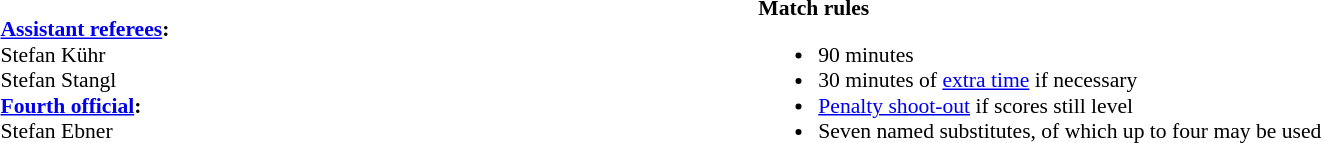<table width="100%" style="font-size:90%">
<tr>
<td><strong><a href='#'>Assistant referees</a>:</strong><br>Stefan Kühr<br>Stefan Stangl<br><strong><a href='#'>Fourth official</a>:</strong><br>Stefan Ebner</td>
<td style="width:60%; vertical-align:top;"><strong>Match rules</strong><br><ul><li>90 minutes</li><li>30 minutes of <a href='#'>extra time</a> if necessary</li><li><a href='#'>Penalty shoot-out</a> if scores still level</li><li>Seven named substitutes, of which up to four may be used</li></ul></td>
</tr>
</table>
